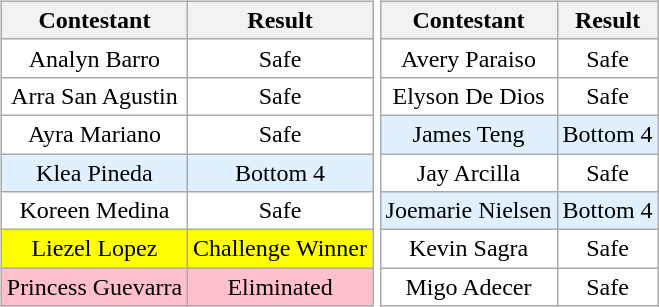<table>
<tr>
<td><br><table class="wikitable sortable nowrap" style="margin:auto; text-align:center">
<tr>
<th scope="col">Contestant</th>
<th scope="col">Result</th>
</tr>
<tr>
<td bgcolor=#FFFFFF>Analyn Barro</td>
<td bgcolor=#FFFFFF>Safe</td>
</tr>
<tr>
<td bgcolor=#FFFFFF>Arra San Agustin</td>
<td bgcolor=#FFFFFF>Safe</td>
</tr>
<tr>
<td bgcolor=#FFFFFF>Ayra Mariano</td>
<td bgcolor=#FFFFFF>Safe</td>
</tr>
<tr>
<td bgcolor=#e0f0ff>Klea Pineda</td>
<td bgcolor=#e0f0ff>Bottom 4</td>
</tr>
<tr>
<td bgcolor=#FFFFFF>Koreen Medina</td>
<td bgcolor=#FFFFFF>Safe</td>
</tr>
<tr>
<td bgcolor=#FFFF00>Liezel Lopez</td>
<td bgcolor=#FFFF00>Challenge Winner</td>
</tr>
<tr>
<td bgcolor=pink>Princess Guevarra</td>
<td bgcolor=pink>Eliminated</td>
</tr>
</table>
</td>
<td><br><table class="wikitable sortable nowrap" style="margin:auto; text-align:center">
<tr>
<th scope="col">Contestant</th>
<th scope="col">Result</th>
</tr>
<tr>
<td bgcolor=#FFFFFF>Avery Paraiso</td>
<td bgcolor=#FFFFFF>Safe</td>
</tr>
<tr>
<td bgcolor=#FFFFFF>Elyson De Dios</td>
<td bgcolor=#FFFFFF>Safe</td>
</tr>
<tr>
<td bgcolor=#e0f0ff>James Teng</td>
<td bgcolor=#e0f0ff>Bottom 4</td>
</tr>
<tr>
<td bgcolor=#FFFFFF>Jay Arcilla</td>
<td bgcolor=#FFFFFF>Safe</td>
</tr>
<tr>
<td bgcolor=#e0f0ff>Joemarie Nielsen</td>
<td bgcolor=#e0f0ff>Bottom 4</td>
</tr>
<tr>
<td bgcolor=#FFFFFF>Kevin Sagra</td>
<td bgcolor=#FFFFFF>Safe</td>
</tr>
<tr>
<td bgcolor=#FFFFFF>Migo Adecer</td>
<td bgcolor=#FFFFFF>Safe</td>
</tr>
</table>
</td>
</tr>
</table>
